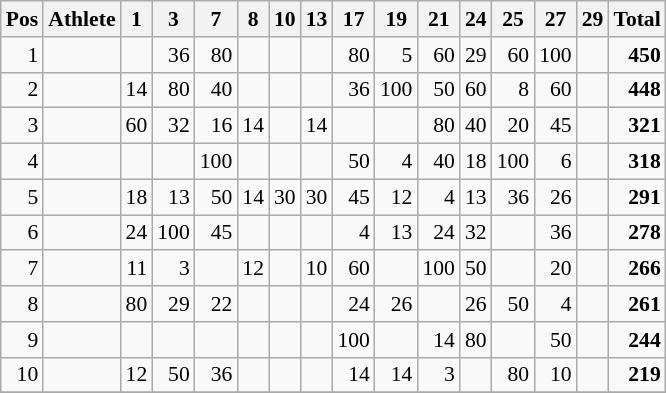<table class="wikitable" style="font-size: 90%">
<tr align="right">
<th>Pos</th>
<th>Athlete</th>
<th>1</th>
<th>3</th>
<th>7</th>
<th>8</th>
<th>10</th>
<th>13</th>
<th>17</th>
<th>19</th>
<th>21</th>
<th>24</th>
<th>25</th>
<th>27</th>
<th>29</th>
<th>Total</th>
</tr>
<tr align="right">
<td>1</td>
<td align="left"></td>
<td></td>
<td>36</td>
<td>80</td>
<td></td>
<td></td>
<td></td>
<td>80</td>
<td>5</td>
<td>60</td>
<td>29</td>
<td>60</td>
<td>100</td>
<td></td>
<td><strong>450</strong></td>
</tr>
<tr align="right">
<td>2</td>
<td align="left"></td>
<td>14</td>
<td>80</td>
<td>40</td>
<td></td>
<td></td>
<td></td>
<td>36</td>
<td>100</td>
<td>50</td>
<td>60</td>
<td>8</td>
<td>60</td>
<td></td>
<td><strong>448</strong></td>
</tr>
<tr align="right">
<td>3</td>
<td align="left"></td>
<td>60</td>
<td>32</td>
<td>16</td>
<td>14</td>
<td></td>
<td>14</td>
<td></td>
<td></td>
<td>80</td>
<td>40</td>
<td>20</td>
<td>45</td>
<td></td>
<td><strong>321</strong></td>
</tr>
<tr align="right">
<td>4</td>
<td align="left"></td>
<td></td>
<td></td>
<td>100</td>
<td></td>
<td></td>
<td></td>
<td>50</td>
<td>4</td>
<td>40</td>
<td>18</td>
<td>100</td>
<td>6</td>
<td></td>
<td><strong>318</strong></td>
</tr>
<tr align="right">
<td>5</td>
<td align="left"></td>
<td>18</td>
<td>13</td>
<td>50</td>
<td>14</td>
<td>30</td>
<td>30</td>
<td>45</td>
<td>12</td>
<td>4</td>
<td>13</td>
<td>36</td>
<td>26</td>
<td></td>
<td><strong>291</strong></td>
</tr>
<tr align="right">
<td>6</td>
<td align="left"></td>
<td>24</td>
<td>100</td>
<td>45</td>
<td></td>
<td></td>
<td></td>
<td>4</td>
<td>13</td>
<td>24</td>
<td>32</td>
<td></td>
<td>36</td>
<td></td>
<td><strong>278</strong></td>
</tr>
<tr align="right">
<td>7</td>
<td align="left"></td>
<td>11</td>
<td>3</td>
<td></td>
<td>12</td>
<td></td>
<td>10</td>
<td>60</td>
<td></td>
<td>100</td>
<td>50</td>
<td></td>
<td>20</td>
<td></td>
<td><strong>266</strong></td>
</tr>
<tr align="right">
<td>8</td>
<td align="left"></td>
<td>80</td>
<td>29</td>
<td>22</td>
<td></td>
<td></td>
<td></td>
<td>24</td>
<td>26</td>
<td></td>
<td>26</td>
<td>50</td>
<td>4</td>
<td></td>
<td><strong>261</strong></td>
</tr>
<tr align="right">
<td>9</td>
<td align="left"></td>
<td></td>
<td></td>
<td></td>
<td></td>
<td></td>
<td></td>
<td>100</td>
<td></td>
<td>14</td>
<td>80</td>
<td></td>
<td>50</td>
<td></td>
<td><strong>244</strong></td>
</tr>
<tr align="right">
<td>10</td>
<td align="left"></td>
<td>12</td>
<td>50</td>
<td>36</td>
<td></td>
<td></td>
<td></td>
<td>14</td>
<td>14</td>
<td>3</td>
<td></td>
<td>80</td>
<td>10</td>
<td></td>
<td><strong>219</strong><br></td>
</tr>
<tr>
</tr>
</table>
